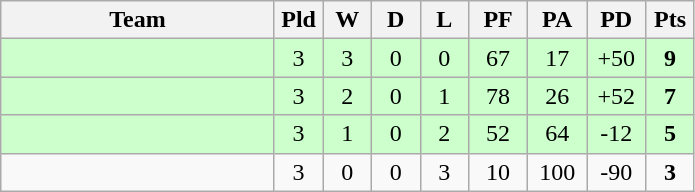<table class="wikitable" style="text-align:center;">
<tr>
<th width=175>Team</th>
<th width=25 abbr="Played">Pld</th>
<th width=25 abbr="Won">W</th>
<th width=25 abbr="Drawn">D</th>
<th width=25 abbr="Lost">L</th>
<th width=32 abbr="Points for">PF</th>
<th width=32 abbr="Points against">PA</th>
<th width=32 abbr="Points difference">PD</th>
<th width=25 abbr="Points">Pts</th>
</tr>
<tr bgcolor=ccffcc>
<td align=left></td>
<td>3</td>
<td>3</td>
<td>0</td>
<td>0</td>
<td>67</td>
<td>17</td>
<td>+50</td>
<td><strong>9</strong></td>
</tr>
<tr bgcolor=ccffcc>
<td align=left></td>
<td>3</td>
<td>2</td>
<td>0</td>
<td>1</td>
<td>78</td>
<td>26</td>
<td>+52</td>
<td><strong>7</strong></td>
</tr>
<tr bgcolor=ccffcc>
<td align=left></td>
<td>3</td>
<td>1</td>
<td>0</td>
<td>2</td>
<td>52</td>
<td>64</td>
<td>-12</td>
<td><strong>5</strong></td>
</tr>
<tr>
<td align=left></td>
<td>3</td>
<td>0</td>
<td>0</td>
<td>3</td>
<td>10</td>
<td>100</td>
<td>-90</td>
<td><strong>3</strong></td>
</tr>
</table>
